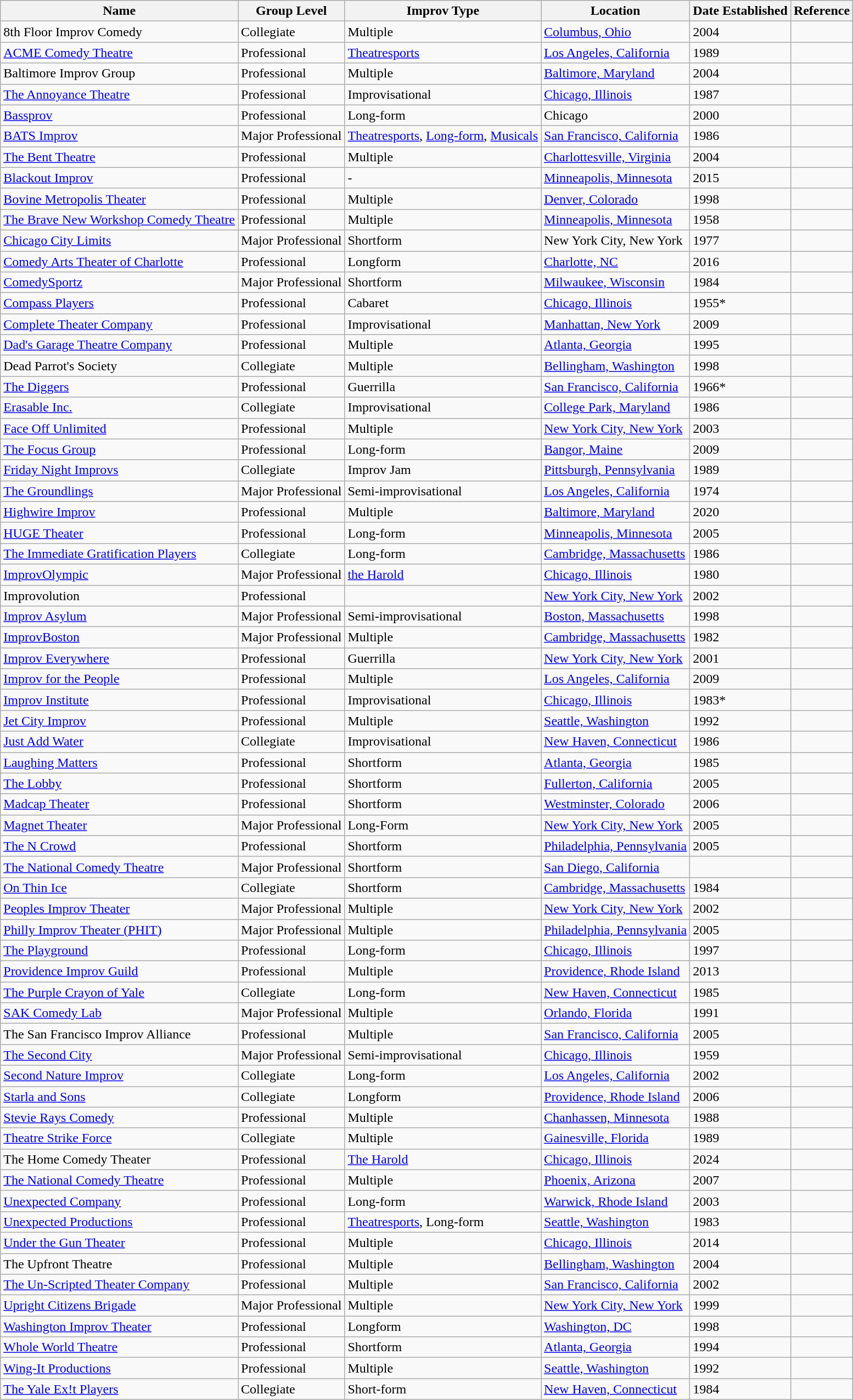<table class="wikitable sortable">
<tr>
<th>Name</th>
<th>Group Level</th>
<th>Improv Type</th>
<th>Location</th>
<th>Date Established</th>
<th class="sortable">Reference</th>
</tr>
<tr>
<td>8th Floor Improv Comedy</td>
<td>Collegiate</td>
<td>Multiple</td>
<td><a href='#'>Columbus, Ohio</a></td>
<td>2004</td>
<td></td>
</tr>
<tr>
<td><a href='#'>ACME Comedy Theatre</a></td>
<td>Professional</td>
<td><a href='#'>Theatresports</a></td>
<td><a href='#'>Los Angeles, California</a></td>
<td>1989</td>
<td></td>
</tr>
<tr>
<td>Baltimore Improv Group</td>
<td>Professional</td>
<td>Multiple</td>
<td><a href='#'>Baltimore, Maryland</a></td>
<td>2004</td>
<td></td>
</tr>
<tr>
<td><a href='#'>The Annoyance Theatre</a></td>
<td>Professional</td>
<td>Improvisational</td>
<td><a href='#'>Chicago, Illinois</a></td>
<td>1987</td>
<td></td>
</tr>
<tr>
<td><a href='#'>Bassprov</a></td>
<td>Professional</td>
<td>Long-form</td>
<td>Chicago</td>
<td>2000</td>
<td></td>
</tr>
<tr>
<td><a href='#'>BATS Improv</a></td>
<td>Major Professional</td>
<td><a href='#'>Theatresports</a>, <a href='#'>Long-form</a>, <a href='#'>Musicals</a></td>
<td><a href='#'>San Francisco, California</a></td>
<td>1986</td>
<td></td>
</tr>
<tr>
<td><a href='#'>The Bent Theatre</a></td>
<td>Professional</td>
<td>Multiple</td>
<td><a href='#'>Charlottesville, Virginia</a></td>
<td>2004</td>
<td></td>
</tr>
<tr>
<td><a href='#'>Blackout Improv</a></td>
<td>Professional</td>
<td>-</td>
<td><a href='#'>Minneapolis, Minnesota</a></td>
<td>2015</td>
<td></td>
</tr>
<tr>
<td><a href='#'>Bovine Metropolis Theater</a></td>
<td>Professional</td>
<td>Multiple</td>
<td><a href='#'>Denver, Colorado</a></td>
<td>1998</td>
<td></td>
</tr>
<tr>
<td><a href='#'>The Brave New Workshop Comedy Theatre</a></td>
<td>Professional</td>
<td>Multiple</td>
<td><a href='#'>Minneapolis, Minnesota</a></td>
<td>1958</td>
<td></td>
</tr>
<tr>
<td><a href='#'>Chicago City Limits</a></td>
<td>Major Professional</td>
<td>Shortform</td>
<td>New York City, New York</td>
<td>1977</td>
<td></td>
</tr>
<tr>
<td><a href='#'>Comedy Arts Theater of Charlotte</a></td>
<td>Professional</td>
<td>Longform</td>
<td><a href='#'>Charlotte, NC</a></td>
<td>2016</td>
<td></td>
</tr>
<tr>
<td><a href='#'>ComedySportz</a></td>
<td>Major Professional</td>
<td>Shortform</td>
<td><a href='#'>Milwaukee, Wisconsin</a></td>
<td>1984</td>
<td></td>
</tr>
<tr>
<td><a href='#'>Compass Players</a></td>
<td>Professional</td>
<td>Cabaret</td>
<td><a href='#'>Chicago, Illinois</a></td>
<td>1955*</td>
<td></td>
</tr>
<tr>
<td><a href='#'>Complete Theater Company</a></td>
<td>Professional</td>
<td>Improvisational</td>
<td><a href='#'>Manhattan, New York</a></td>
<td>2009</td>
<td></td>
</tr>
<tr>
<td><a href='#'>Dad's Garage Theatre Company</a></td>
<td>Professional</td>
<td>Multiple</td>
<td><a href='#'>Atlanta, Georgia</a></td>
<td>1995</td>
<td></td>
</tr>
<tr>
<td>Dead Parrot's Society</td>
<td>Collegiate</td>
<td>Multiple</td>
<td><a href='#'>Bellingham, Washington</a></td>
<td>1998</td>
<td></td>
</tr>
<tr>
<td><a href='#'>The Diggers</a></td>
<td>Professional</td>
<td>Guerrilla</td>
<td><a href='#'>San Francisco, California</a></td>
<td>1966*</td>
<td></td>
</tr>
<tr>
<td><a href='#'>Erasable Inc.</a></td>
<td>Collegiate</td>
<td>Improvisational</td>
<td><a href='#'>College Park, Maryland</a></td>
<td>1986</td>
<td></td>
</tr>
<tr>
<td><a href='#'>Face Off Unlimited</a></td>
<td>Professional</td>
<td>Multiple</td>
<td><a href='#'>New York City, New York</a></td>
<td>2003</td>
<td></td>
</tr>
<tr>
<td><a href='#'>The Focus Group</a></td>
<td>Professional</td>
<td>Long-form</td>
<td><a href='#'>Bangor, Maine</a></td>
<td>2009</td>
<td></td>
</tr>
<tr>
<td><a href='#'>Friday Night Improvs</a></td>
<td>Collegiate</td>
<td>Improv Jam</td>
<td><a href='#'>Pittsburgh, Pennsylvania</a></td>
<td>1989</td>
<td></td>
</tr>
<tr>
<td><a href='#'>The Groundlings</a></td>
<td>Major Professional</td>
<td>Semi-improvisational</td>
<td><a href='#'>Los Angeles, California</a></td>
<td>1974</td>
<td></td>
</tr>
<tr>
<td><a href='#'>Highwire Improv</a></td>
<td>Professional</td>
<td>Multiple</td>
<td><a href='#'>Baltimore, Maryland</a></td>
<td>2020</td>
<td></td>
</tr>
<tr>
<td><a href='#'>HUGE Theater</a></td>
<td>Professional</td>
<td>Long-form</td>
<td><a href='#'>Minneapolis, Minnesota</a></td>
<td>2005</td>
<td></td>
</tr>
<tr>
<td><a href='#'>The Immediate Gratification Players</a></td>
<td>Collegiate</td>
<td>Long-form</td>
<td><a href='#'>Cambridge, Massachusetts</a></td>
<td>1986</td>
<td></td>
</tr>
<tr>
<td><a href='#'>ImprovOlympic</a></td>
<td>Major Professional</td>
<td><a href='#'>the Harold</a></td>
<td><a href='#'>Chicago, Illinois</a></td>
<td>1980</td>
<td></td>
</tr>
<tr>
<td>Improvolution</td>
<td>Professional</td>
<td></td>
<td><a href='#'>New York City, New York</a></td>
<td>2002</td>
<td></td>
</tr>
<tr>
<td><a href='#'>Improv Asylum</a></td>
<td>Major Professional</td>
<td>Semi-improvisational</td>
<td><a href='#'>Boston, Massachusetts</a></td>
<td>1998</td>
<td></td>
</tr>
<tr>
<td><a href='#'>ImprovBoston</a></td>
<td>Major Professional</td>
<td>Multiple</td>
<td><a href='#'>Cambridge, Massachusetts</a></td>
<td>1982</td>
<td></td>
</tr>
<tr>
<td><a href='#'>Improv Everywhere</a></td>
<td>Professional</td>
<td>Guerrilla</td>
<td><a href='#'>New York City, New York</a></td>
<td>2001</td>
<td></td>
</tr>
<tr>
<td><a href='#'>Improv for the People</a></td>
<td>Professional</td>
<td>Multiple</td>
<td><a href='#'>Los Angeles, California</a></td>
<td>2009</td>
<td></td>
</tr>
<tr>
<td><a href='#'>Improv Institute</a></td>
<td>Professional</td>
<td>Improvisational</td>
<td><a href='#'>Chicago, Illinois</a></td>
<td>1983*</td>
<td></td>
</tr>
<tr>
<td><a href='#'>Jet City Improv</a></td>
<td>Professional</td>
<td>Multiple</td>
<td><a href='#'>Seattle, Washington</a></td>
<td>1992</td>
<td></td>
</tr>
<tr>
<td><a href='#'>Just Add Water</a></td>
<td>Collegiate</td>
<td>Improvisational</td>
<td><a href='#'>New Haven, Connecticut</a></td>
<td>1986</td>
<td></td>
</tr>
<tr>
<td><a href='#'>Laughing Matters</a></td>
<td>Professional</td>
<td>Shortform</td>
<td><a href='#'>Atlanta, Georgia</a></td>
<td>1985</td>
<td></td>
</tr>
<tr>
<td><a href='#'>The Lobby</a></td>
<td>Professional</td>
<td>Shortform</td>
<td><a href='#'>Fullerton, California</a></td>
<td>2005</td>
<td></td>
</tr>
<tr>
<td><a href='#'>Madcap Theater</a></td>
<td>Professional</td>
<td>Shortform</td>
<td><a href='#'>Westminster, Colorado</a></td>
<td>2006</td>
<td></td>
</tr>
<tr>
<td><a href='#'>Magnet Theater</a></td>
<td>Major Professional</td>
<td>Long-Form</td>
<td><a href='#'>New York City, New York</a></td>
<td>2005</td>
<td></td>
</tr>
<tr>
<td><a href='#'>The N Crowd</a></td>
<td>Professional</td>
<td>Shortform</td>
<td><a href='#'>Philadelphia, Pennsylvania</a></td>
<td>2005</td>
<td></td>
</tr>
<tr>
<td><a href='#'>The National Comedy Theatre</a></td>
<td>Major Professional</td>
<td>Shortform</td>
<td><a href='#'>San Diego, California</a></td>
<td></td>
<td></td>
</tr>
<tr>
<td><a href='#'>On Thin Ice</a></td>
<td>Collegiate</td>
<td>Shortform</td>
<td><a href='#'>Cambridge, Massachusetts</a></td>
<td>1984</td>
<td></td>
</tr>
<tr>
<td><a href='#'>Peoples Improv Theater</a></td>
<td>Major Professional</td>
<td>Multiple</td>
<td><a href='#'>New York City, New York</a></td>
<td>2002</td>
<td></td>
</tr>
<tr>
<td><a href='#'>Philly Improv Theater (PHIT)</a></td>
<td>Major Professional</td>
<td>Multiple</td>
<td><a href='#'>Philadelphia, Pennsylvania</a></td>
<td>2005</td>
<td></td>
</tr>
<tr>
<td><a href='#'>The Playground</a></td>
<td>Professional</td>
<td>Long-form</td>
<td><a href='#'>Chicago, Illinois</a></td>
<td>1997</td>
<td></td>
</tr>
<tr>
<td><a href='#'>Providence Improv Guild</a></td>
<td>Professional</td>
<td>Multiple</td>
<td><a href='#'>Providence, Rhode Island</a></td>
<td>2013</td>
<td></td>
</tr>
<tr>
<td><a href='#'>The Purple Crayon of Yale</a></td>
<td>Collegiate</td>
<td>Long-form</td>
<td><a href='#'>New Haven, Connecticut</a></td>
<td>1985</td>
<td></td>
</tr>
<tr>
<td><a href='#'>SAK Comedy Lab</a></td>
<td>Major Professional</td>
<td>Multiple</td>
<td><a href='#'>Orlando, Florida</a></td>
<td>1991</td>
<td></td>
</tr>
<tr>
<td>The San Francisco Improv Alliance</td>
<td>Professional</td>
<td>Multiple</td>
<td><a href='#'>San Francisco, California</a></td>
<td>2005</td>
<td></td>
</tr>
<tr>
<td><a href='#'>The Second City</a></td>
<td>Major Professional</td>
<td>Semi-improvisational</td>
<td><a href='#'>Chicago, Illinois</a></td>
<td>1959</td>
<td></td>
</tr>
<tr>
<td><a href='#'>Second Nature Improv</a></td>
<td>Collegiate</td>
<td>Long-form</td>
<td><a href='#'>Los Angeles, California</a></td>
<td>2002</td>
<td></td>
</tr>
<tr>
<td><a href='#'>Starla and Sons</a></td>
<td>Collegiate</td>
<td>Longform</td>
<td><a href='#'>Providence, Rhode Island</a></td>
<td>2006</td>
<td></td>
</tr>
<tr>
<td><a href='#'>Stevie Rays Comedy</a></td>
<td>Professional</td>
<td>Multiple</td>
<td><a href='#'>Chanhassen, Minnesota</a></td>
<td>1988</td>
<td></td>
</tr>
<tr>
<td><a href='#'>Theatre Strike Force</a></td>
<td>Collegiate</td>
<td>Multiple</td>
<td><a href='#'>Gainesville, Florida</a></td>
<td>1989</td>
<td></td>
</tr>
<tr>
<td>The Home Comedy Theater</td>
<td>Professional</td>
<td><a href='#'>The Harold</a></td>
<td><a href='#'>Chicago, Illinois</a></td>
<td>2024</td>
<td></td>
</tr>
<tr>
<td><a href='#'>The National Comedy Theatre</a></td>
<td>Professional</td>
<td>Multiple</td>
<td><a href='#'>Phoenix, Arizona</a></td>
<td>2007</td>
<td></td>
</tr>
<tr>
<td><a href='#'>Unexpected Company</a></td>
<td>Professional</td>
<td>Long-form</td>
<td><a href='#'>Warwick, Rhode Island</a></td>
<td>2003</td>
<td></td>
</tr>
<tr>
<td><a href='#'>Unexpected Productions</a></td>
<td>Professional</td>
<td><a href='#'>Theatresports</a>, Long-form</td>
<td><a href='#'>Seattle, Washington</a></td>
<td>1983</td>
<td></td>
</tr>
<tr>
<td><a href='#'>Under the Gun Theater</a></td>
<td>Professional</td>
<td>Multiple</td>
<td><a href='#'>Chicago, Illinois</a></td>
<td>2014</td>
<td></td>
</tr>
<tr>
<td>The Upfront Theatre</td>
<td>Professional</td>
<td>Multiple</td>
<td><a href='#'>Bellingham, Washington</a></td>
<td>2004</td>
<td></td>
</tr>
<tr>
<td><a href='#'>The Un-Scripted Theater Company</a></td>
<td>Professional</td>
<td>Multiple</td>
<td><a href='#'>San Francisco, California</a></td>
<td>2002</td>
<td></td>
</tr>
<tr>
<td><a href='#'>Upright Citizens Brigade</a></td>
<td>Major Professional</td>
<td>Multiple</td>
<td><a href='#'>New York City, New York</a></td>
<td>1999</td>
<td></td>
</tr>
<tr>
<td><a href='#'>Washington Improv Theater</a></td>
<td>Professional</td>
<td>Longform</td>
<td><a href='#'>Washington, DC</a></td>
<td>1998</td>
<td></td>
</tr>
<tr>
<td><a href='#'>Whole World Theatre</a></td>
<td>Professional</td>
<td>Shortform</td>
<td><a href='#'>Atlanta, Georgia</a></td>
<td>1994</td>
<td></td>
</tr>
<tr>
<td><a href='#'>Wing-It Productions</a></td>
<td>Professional</td>
<td>Multiple</td>
<td><a href='#'>Seattle, Washington</a></td>
<td>1992</td>
<td></td>
</tr>
<tr>
<td><a href='#'>The Yale Ex!t Players</a></td>
<td>Collegiate</td>
<td>Short-form</td>
<td><a href='#'>New Haven, Connecticut</a></td>
<td>1984</td>
<td></td>
</tr>
</table>
